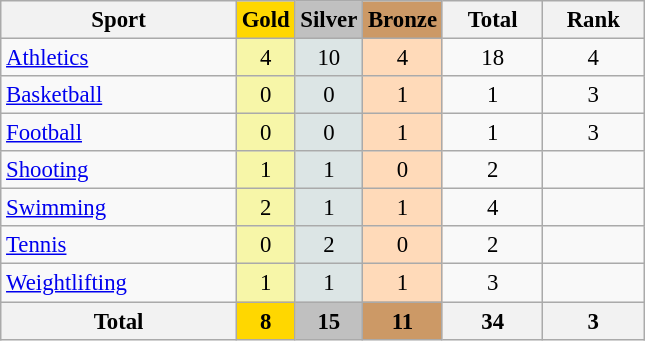<table class="wikitable sortable" style="text-align:center; font-size:95%">
<tr>
<th width=150>Sport</th>
<th style="background-color:gold; width=60;">Gold</th>
<th style="background-color:silver; width=60;">Silver</th>
<th style="background-color:#cc9966; width=60;">Bronze</th>
<th width=60>Total</th>
<th width=60>Rank</th>
</tr>
<tr>
<td align=left> <a href='#'>Athletics</a></td>
<td bgcolor=#f7f6a8>4</td>
<td bgcolor=#dce5e5>10</td>
<td bgcolor=#ffdab9>4</td>
<td>18</td>
<td>4</td>
</tr>
<tr>
<td align=left> <a href='#'>Basketball</a></td>
<td bgcolor=#f7f6a8>0</td>
<td bgcolor=#dce5e5>0</td>
<td bgcolor=#ffdab9>1</td>
<td>1</td>
<td>3</td>
</tr>
<tr>
<td align=left> <a href='#'>Football</a></td>
<td bgcolor=#f7f6a8>0</td>
<td bgcolor=#dce5e5>0</td>
<td bgcolor=#ffdab9>1</td>
<td>1</td>
<td>3</td>
</tr>
<tr>
<td align=left> <a href='#'>Shooting</a></td>
<td bgcolor=#f7f6a8>1</td>
<td bgcolor=#dce5e5>1</td>
<td bgcolor=#ffdab9>0</td>
<td>2</td>
<td></td>
</tr>
<tr>
<td align=left> <a href='#'>Swimming</a></td>
<td bgcolor=#f7f6a8>2</td>
<td bgcolor=#dce5e5>1</td>
<td bgcolor=#ffdab9>1</td>
<td>4</td>
<td></td>
</tr>
<tr>
<td align=left> <a href='#'>Tennis</a></td>
<td bgcolor=#f7f6a8>0</td>
<td bgcolor=#dce5e5>2</td>
<td bgcolor=#ffdab9>0</td>
<td>2</td>
<td></td>
</tr>
<tr>
<td align=left> <a href='#'>Weightlifting</a></td>
<td bgcolor=#f7f6a8>1</td>
<td bgcolor=#dce5e5>1</td>
<td bgcolor=#ffdab9>1</td>
<td>3</td>
<td></td>
</tr>
<tr>
<th>Total</th>
<th style="background-color:gold; width=60;">8</th>
<th style="background-color:silver; width=60;">15</th>
<th style="background-color:#cc9966; width=60;">11</th>
<th>34</th>
<th>3</th>
</tr>
</table>
